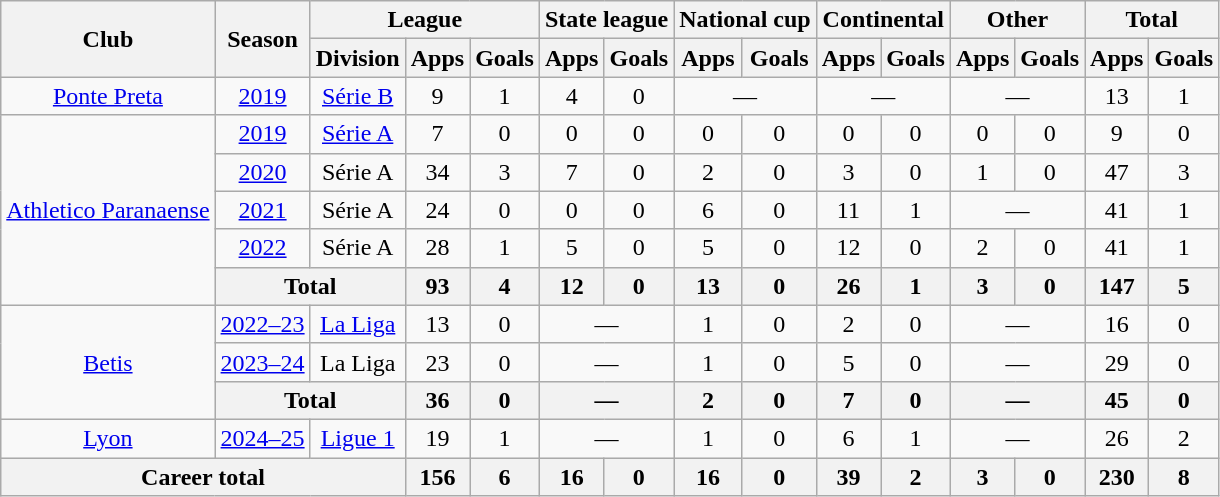<table class="wikitable" style="text-align:center">
<tr>
<th rowspan="2">Club</th>
<th rowspan="2">Season</th>
<th colspan="3">League</th>
<th colspan="2">State league</th>
<th colspan="2">National cup</th>
<th colspan="2">Continental</th>
<th colspan="2">Other</th>
<th colspan="2">Total</th>
</tr>
<tr>
<th>Division</th>
<th>Apps</th>
<th>Goals</th>
<th>Apps</th>
<th>Goals</th>
<th>Apps</th>
<th>Goals</th>
<th>Apps</th>
<th>Goals</th>
<th>Apps</th>
<th>Goals</th>
<th>Apps</th>
<th>Goals</th>
</tr>
<tr>
<td><a href='#'>Ponte Preta</a></td>
<td><a href='#'>2019</a></td>
<td><a href='#'>Série B</a></td>
<td>9</td>
<td>1</td>
<td>4</td>
<td>0</td>
<td colspan="2">—</td>
<td colspan="2">—</td>
<td colspan="2">—</td>
<td>13</td>
<td>1</td>
</tr>
<tr>
<td rowspan="5"><a href='#'>Athletico Paranaense</a></td>
<td><a href='#'>2019</a></td>
<td><a href='#'>Série A</a></td>
<td>7</td>
<td>0</td>
<td>0</td>
<td>0</td>
<td>0</td>
<td>0</td>
<td>0</td>
<td>0</td>
<td>0</td>
<td>0</td>
<td>9</td>
<td>0</td>
</tr>
<tr>
<td><a href='#'>2020</a></td>
<td>Série A</td>
<td>34</td>
<td>3</td>
<td>7</td>
<td>0</td>
<td>2</td>
<td>0</td>
<td>3</td>
<td>0</td>
<td>1</td>
<td>0</td>
<td>47</td>
<td>3</td>
</tr>
<tr>
<td><a href='#'>2021</a></td>
<td>Série A</td>
<td>24</td>
<td>0</td>
<td>0</td>
<td>0</td>
<td>6</td>
<td>0</td>
<td>11</td>
<td>1</td>
<td colspan="2">—</td>
<td>41</td>
<td>1</td>
</tr>
<tr>
<td><a href='#'>2022</a></td>
<td>Série A</td>
<td>28</td>
<td>1</td>
<td>5</td>
<td>0</td>
<td>5</td>
<td>0</td>
<td>12</td>
<td>0</td>
<td>2</td>
<td>0</td>
<td>41</td>
<td>1</td>
</tr>
<tr>
<th colspan="2">Total</th>
<th>93</th>
<th>4</th>
<th>12</th>
<th>0</th>
<th>13</th>
<th>0</th>
<th>26</th>
<th>1</th>
<th>3</th>
<th>0</th>
<th>147</th>
<th>5</th>
</tr>
<tr>
<td rowspan="3"><a href='#'>Betis</a></td>
<td><a href='#'>2022–23</a></td>
<td><a href='#'>La Liga</a></td>
<td>13</td>
<td>0</td>
<td colspan="2">—</td>
<td>1</td>
<td>0</td>
<td>2</td>
<td>0</td>
<td colspan="2">—</td>
<td>16</td>
<td>0</td>
</tr>
<tr>
<td><a href='#'>2023–24</a></td>
<td>La Liga</td>
<td>23</td>
<td>0</td>
<td colspan="2">—</td>
<td>1</td>
<td>0</td>
<td>5</td>
<td>0</td>
<td colspan="2">—</td>
<td>29</td>
<td>0</td>
</tr>
<tr>
<th colspan="2">Total</th>
<th>36</th>
<th>0</th>
<th colspan="2">—</th>
<th>2</th>
<th>0</th>
<th>7</th>
<th>0</th>
<th colspan="2">—</th>
<th>45</th>
<th>0</th>
</tr>
<tr>
<td><a href='#'>Lyon</a></td>
<td><a href='#'>2024–25</a></td>
<td><a href='#'>Ligue 1</a></td>
<td>19</td>
<td>1</td>
<td colspan="2">—</td>
<td>1</td>
<td>0</td>
<td>6</td>
<td>1</td>
<td colspan="2">—</td>
<td>26</td>
<td>2</td>
</tr>
<tr>
<th colspan="3">Career total</th>
<th>156</th>
<th>6</th>
<th>16</th>
<th>0</th>
<th>16</th>
<th>0</th>
<th>39</th>
<th>2</th>
<th>3</th>
<th>0</th>
<th>230</th>
<th>8</th>
</tr>
</table>
